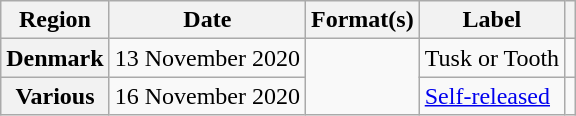<table class="wikitable plainrowheaders">
<tr>
<th scope="col">Region</th>
<th scope="col">Date</th>
<th scope="col">Format(s)</th>
<th scope="col">Label</th>
<th scope="col"></th>
</tr>
<tr>
<th scope="row">Denmark</th>
<td>13 November 2020</td>
<td rowspan="2"></td>
<td>Tusk or Tooth</td>
<td style="text-align:center;"></td>
</tr>
<tr>
<th scope="row">Various</th>
<td>16 November 2020</td>
<td><a href='#'>Self-released</a></td>
<td style="text-align:center;"></td>
</tr>
</table>
